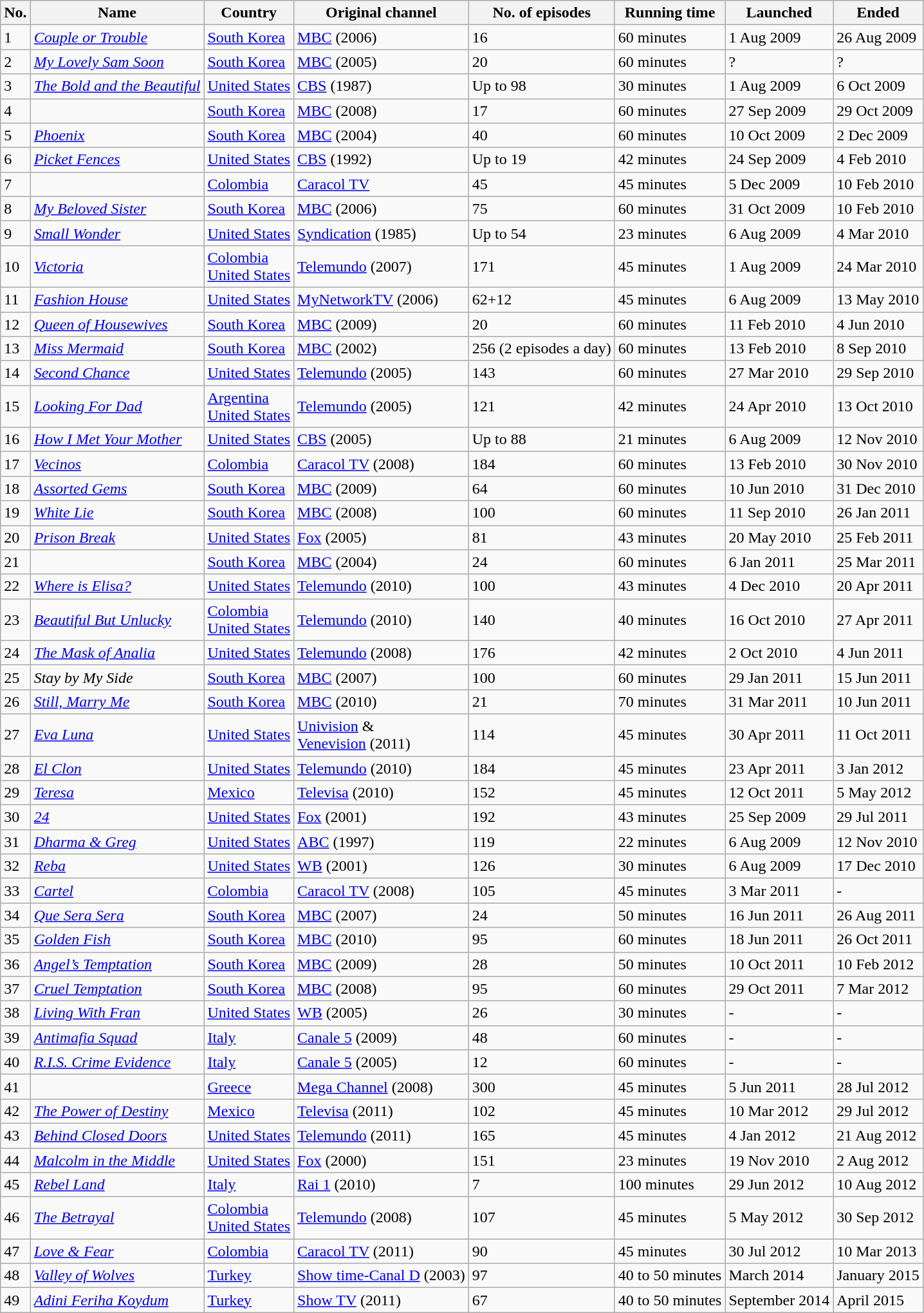<table class="wikitable">
<tr>
<th>No.</th>
<th>Name</th>
<th>Country</th>
<th>Original channel</th>
<th>No. of episodes</th>
<th>Running time</th>
<th>Launched</th>
<th>Ended</th>
</tr>
<tr>
<td>1</td>
<td><em><a href='#'>Couple or Trouble</a></em></td>
<td><a href='#'>South Korea</a></td>
<td><a href='#'>MBC</a> (2006)</td>
<td>16</td>
<td>60 minutes</td>
<td>1 Aug 2009</td>
<td>26 Aug 2009</td>
</tr>
<tr>
<td>2</td>
<td><em><a href='#'>My Lovely Sam Soon</a></em></td>
<td><a href='#'>South Korea</a></td>
<td><a href='#'>MBC</a> (2005)</td>
<td>20</td>
<td>60 minutes</td>
<td>?</td>
<td>?</td>
</tr>
<tr>
<td>3</td>
<td><em><a href='#'>The Bold and the Beautiful</a></em></td>
<td><a href='#'>United States</a></td>
<td><a href='#'>CBS</a> (1987)</td>
<td>Up to 98</td>
<td>30 minutes</td>
<td>1 Aug 2009</td>
<td>6 Oct 2009</td>
</tr>
<tr>
<td>4</td>
<td><em></em></td>
<td><a href='#'>South Korea</a></td>
<td><a href='#'>MBC</a> (2008)</td>
<td>17</td>
<td>60 minutes</td>
<td>27 Sep 2009</td>
<td>29 Oct 2009</td>
</tr>
<tr>
<td>5</td>
<td><em><a href='#'>Phoenix</a></em></td>
<td><a href='#'>South Korea</a></td>
<td><a href='#'>MBC</a> (2004)</td>
<td>40</td>
<td>60 minutes</td>
<td>10 Oct 2009</td>
<td>2 Dec 2009</td>
</tr>
<tr>
<td>6</td>
<td><em><a href='#'>Picket Fences</a></em></td>
<td><a href='#'>United States</a></td>
<td><a href='#'>CBS</a> (1992)</td>
<td>Up to 19</td>
<td>42 minutes</td>
<td>24 Sep 2009</td>
<td>4 Feb 2010</td>
</tr>
<tr>
<td>7</td>
<td><em></em></td>
<td><a href='#'>Colombia</a></td>
<td><a href='#'>Caracol TV</a></td>
<td>45</td>
<td>45 minutes</td>
<td>5 Dec 2009</td>
<td>10 Feb 2010</td>
</tr>
<tr>
<td>8</td>
<td><em><a href='#'>My Beloved Sister</a></em></td>
<td><a href='#'>South Korea</a></td>
<td><a href='#'>MBC</a> (2006)</td>
<td>75</td>
<td>60 minutes</td>
<td>31 Oct 2009</td>
<td>10 Feb 2010</td>
</tr>
<tr>
<td>9</td>
<td><em><a href='#'>Small Wonder</a></em></td>
<td><a href='#'>United States</a></td>
<td><a href='#'>Syndication</a> (1985)</td>
<td>Up to 54</td>
<td>23 minutes</td>
<td>6 Aug 2009</td>
<td>4 Mar 2010</td>
</tr>
<tr>
<td>10</td>
<td><em><a href='#'>Victoria</a></em></td>
<td><a href='#'>Colombia</a><br><a href='#'>United States</a></td>
<td><a href='#'>Telemundo</a> (2007)</td>
<td>171</td>
<td>45 minutes</td>
<td>1 Aug 2009</td>
<td>24 Mar 2010</td>
</tr>
<tr>
<td>11</td>
<td><em><a href='#'>Fashion House</a></em></td>
<td><a href='#'>United States</a></td>
<td><a href='#'>MyNetworkTV</a> (2006)</td>
<td>62+12</td>
<td>45 minutes</td>
<td>6 Aug 2009</td>
<td>13 May 2010</td>
</tr>
<tr>
<td>12</td>
<td><em><a href='#'>Queen of Housewives</a></em></td>
<td><a href='#'>South Korea</a></td>
<td><a href='#'>MBC</a> (2009)</td>
<td>20</td>
<td>60 minutes</td>
<td>11 Feb 2010</td>
<td>4 Jun 2010</td>
</tr>
<tr>
<td>13</td>
<td><em><a href='#'>Miss Mermaid</a></em></td>
<td><a href='#'>South Korea</a></td>
<td><a href='#'>MBC</a> (2002)</td>
<td>256 (2 episodes a day)</td>
<td>60 minutes</td>
<td>13 Feb 2010</td>
<td>8 Sep 2010</td>
</tr>
<tr>
<td>14</td>
<td><em><a href='#'>Second Chance</a></em></td>
<td><a href='#'>United States</a></td>
<td><a href='#'>Telemundo</a> (2005)</td>
<td>143</td>
<td>60 minutes</td>
<td>27 Mar 2010</td>
<td>29 Sep 2010</td>
</tr>
<tr>
<td>15</td>
<td><em><a href='#'>Looking For Dad</a></em></td>
<td><a href='#'>Argentina</a><br><a href='#'>United States</a></td>
<td><a href='#'>Telemundo</a> (2005)</td>
<td>121</td>
<td>42 minutes</td>
<td>24 Apr 2010</td>
<td>13 Oct 2010</td>
</tr>
<tr>
<td>16</td>
<td><em><a href='#'>How I Met Your Mother</a></em></td>
<td><a href='#'>United States</a></td>
<td><a href='#'>CBS</a> (2005)</td>
<td>Up to 88</td>
<td>21 minutes</td>
<td>6 Aug 2009</td>
<td>12 Nov 2010</td>
</tr>
<tr>
<td>17</td>
<td><em><a href='#'>Vecinos</a></em></td>
<td><a href='#'>Colombia</a></td>
<td><a href='#'>Caracol TV</a> (2008)</td>
<td>184</td>
<td>60 minutes</td>
<td>13 Feb 2010</td>
<td>30 Nov 2010</td>
</tr>
<tr>
<td>18</td>
<td><em><a href='#'>Assorted Gems</a></em></td>
<td><a href='#'>South Korea</a></td>
<td><a href='#'>MBC</a> (2009)</td>
<td>64</td>
<td>60 minutes</td>
<td>10 Jun 2010</td>
<td>31 Dec 2010</td>
</tr>
<tr>
<td>19</td>
<td><em><a href='#'>White Lie</a></em></td>
<td><a href='#'>South Korea</a></td>
<td><a href='#'>MBC</a> (2008)</td>
<td>100</td>
<td>60 minutes</td>
<td>11 Sep 2010</td>
<td>26 Jan 2011</td>
</tr>
<tr>
<td>20</td>
<td><em><a href='#'>Prison Break</a></em></td>
<td><a href='#'>United States</a></td>
<td><a href='#'>Fox</a> (2005)</td>
<td>81</td>
<td>43 minutes</td>
<td>20 May 2010</td>
<td>25 Feb 2011</td>
</tr>
<tr>
<td>21</td>
<td><em></em></td>
<td><a href='#'>South Korea</a></td>
<td><a href='#'>MBC</a> (2004)</td>
<td>24</td>
<td>60 minutes</td>
<td>6 Jan 2011</td>
<td>25 Mar 2011</td>
</tr>
<tr>
<td>22</td>
<td><em><a href='#'>Where is Elisa?</a></em></td>
<td><a href='#'>United States</a></td>
<td><a href='#'>Telemundo</a> (2010)</td>
<td>100</td>
<td>43 minutes</td>
<td>4 Dec 2010</td>
<td>20 Apr 2011</td>
</tr>
<tr>
<td>23</td>
<td><em><a href='#'>Beautiful But Unlucky</a></em></td>
<td><a href='#'>Colombia</a><br><a href='#'>United States</a></td>
<td><a href='#'>Telemundo</a> (2010)</td>
<td>140</td>
<td>40 minutes</td>
<td>16 Oct 2010</td>
<td>27 Apr 2011</td>
</tr>
<tr>
<td>24</td>
<td><em><a href='#'>The Mask of Analia</a></em></td>
<td><a href='#'>United States</a></td>
<td><a href='#'>Telemundo</a> (2008)</td>
<td>176</td>
<td>42 minutes</td>
<td>2 Oct 2010</td>
<td>4 Jun 2011</td>
</tr>
<tr>
<td>25</td>
<td><em>Stay by My Side</em></td>
<td><a href='#'>South Korea</a></td>
<td><a href='#'>MBC</a> (2007)</td>
<td>100</td>
<td>60 minutes</td>
<td>29 Jan 2011</td>
<td>15 Jun 2011</td>
</tr>
<tr>
<td>26</td>
<td><em><a href='#'>Still, Marry Me</a></em></td>
<td><a href='#'>South Korea</a></td>
<td><a href='#'>MBC</a> (2010)</td>
<td>21</td>
<td>70 minutes</td>
<td>31 Mar 2011</td>
<td>10 Jun 2011</td>
</tr>
<tr>
<td>27</td>
<td><em><a href='#'>Eva Luna</a></em></td>
<td><a href='#'>United States</a></td>
<td><a href='#'>Univision</a> &<br><a href='#'>Venevision</a> (2011)</td>
<td>114</td>
<td>45 minutes</td>
<td>30 Apr 2011</td>
<td>11 Oct 2011</td>
</tr>
<tr>
<td>28</td>
<td><em><a href='#'>El Clon</a></em></td>
<td><a href='#'>United States</a></td>
<td><a href='#'>Telemundo</a> (2010)</td>
<td>184</td>
<td>45 minutes</td>
<td>23 Apr 2011</td>
<td>3 Jan 2012</td>
</tr>
<tr>
<td>29</td>
<td><em><a href='#'>Teresa</a></em></td>
<td><a href='#'>Mexico</a></td>
<td><a href='#'>Televisa</a> (2010)</td>
<td>152</td>
<td>45 minutes</td>
<td>12 Oct 2011</td>
<td>5 May 2012</td>
</tr>
<tr>
<td>30</td>
<td><em><a href='#'>24</a></em></td>
<td><a href='#'>United States</a></td>
<td><a href='#'>Fox</a> (2001)</td>
<td>192</td>
<td>43 minutes</td>
<td>25 Sep 2009</td>
<td>29 Jul 2011</td>
</tr>
<tr>
<td>31</td>
<td><em><a href='#'>Dharma & Greg</a></em></td>
<td><a href='#'>United States</a></td>
<td><a href='#'>ABC</a> (1997)</td>
<td>119</td>
<td>22 minutes</td>
<td>6 Aug 2009</td>
<td>12 Nov 2010</td>
</tr>
<tr>
<td>32</td>
<td><em><a href='#'>Reba</a></em></td>
<td><a href='#'>United States</a></td>
<td><a href='#'>WB</a> (2001)</td>
<td>126</td>
<td>30 minutes</td>
<td>6 Aug 2009</td>
<td>17 Dec 2010</td>
</tr>
<tr>
<td>33</td>
<td><em><a href='#'>Cartel</a></em></td>
<td><a href='#'>Colombia</a></td>
<td><a href='#'>Caracol TV</a> (2008)</td>
<td>105</td>
<td>45 minutes</td>
<td>3 Mar 2011</td>
<td>-</td>
</tr>
<tr>
<td>34</td>
<td><em><a href='#'>Que Sera Sera</a></em></td>
<td><a href='#'>South Korea</a></td>
<td><a href='#'>MBC</a> (2007)</td>
<td>24</td>
<td>50 minutes</td>
<td>16 Jun 2011</td>
<td>26 Aug 2011</td>
</tr>
<tr>
<td>35</td>
<td><em><a href='#'>Golden Fish</a></em></td>
<td><a href='#'>South Korea</a></td>
<td><a href='#'>MBC</a> (2010)</td>
<td>95</td>
<td>60 minutes</td>
<td>18 Jun 2011</td>
<td>26 Oct 2011</td>
</tr>
<tr>
<td>36</td>
<td><em><a href='#'>Angel’s Temptation</a></em></td>
<td><a href='#'>South Korea</a></td>
<td><a href='#'>MBC</a> (2009)</td>
<td>28</td>
<td>50 minutes</td>
<td>10 Oct 2011</td>
<td>10 Feb 2012</td>
</tr>
<tr>
<td>37</td>
<td><em><a href='#'>Cruel Temptation</a></em></td>
<td><a href='#'>South Korea</a></td>
<td><a href='#'>MBC</a> (2008)</td>
<td>95</td>
<td>60 minutes</td>
<td>29 Oct 2011</td>
<td>7 Mar 2012</td>
</tr>
<tr>
<td>38</td>
<td><em><a href='#'>Living With Fran</a></em></td>
<td><a href='#'>United States</a></td>
<td><a href='#'>WB</a> (2005)</td>
<td>26</td>
<td>30 minutes</td>
<td>-</td>
<td>-</td>
</tr>
<tr>
<td>39</td>
<td><em><a href='#'>Antimafia Squad</a></em></td>
<td><a href='#'>Italy</a></td>
<td><a href='#'>Canale 5</a> (2009)</td>
<td>48</td>
<td>60 minutes</td>
<td>-</td>
<td>-</td>
</tr>
<tr>
<td>40</td>
<td><em><a href='#'>R.I.S. Crime Evidence</a></em></td>
<td><a href='#'>Italy</a></td>
<td><a href='#'>Canale 5</a> (2005)</td>
<td>12</td>
<td>60 minutes</td>
<td>-</td>
<td>-</td>
</tr>
<tr>
<td>41</td>
<td><em></em></td>
<td><a href='#'>Greece</a></td>
<td><a href='#'>Mega Channel</a> (2008)</td>
<td>300</td>
<td>45 minutes</td>
<td>5 Jun 2011</td>
<td>28 Jul 2012</td>
</tr>
<tr>
<td>42</td>
<td><em><a href='#'>The Power of Destiny</a></em></td>
<td><a href='#'>Mexico</a></td>
<td><a href='#'>Televisa</a> (2011)</td>
<td>102</td>
<td>45 minutes</td>
<td>10 Mar 2012</td>
<td>29 Jul 2012</td>
</tr>
<tr>
<td>43</td>
<td><em><a href='#'>Behind Closed Doors</a></em></td>
<td><a href='#'>United States</a></td>
<td><a href='#'>Telemundo</a> (2011)</td>
<td>165</td>
<td>45 minutes</td>
<td>4 Jan 2012</td>
<td>21 Aug 2012</td>
</tr>
<tr>
<td>44</td>
<td><em><a href='#'>Malcolm in the Middle</a></em></td>
<td><a href='#'>United States</a></td>
<td><a href='#'>Fox</a> (2000)</td>
<td>151</td>
<td>23 minutes</td>
<td>19 Nov 2010</td>
<td>2 Aug 2012</td>
</tr>
<tr>
<td>45</td>
<td><em><a href='#'>Rebel Land</a></em></td>
<td><a href='#'>Italy</a></td>
<td><a href='#'>Rai 1</a> (2010)</td>
<td>7</td>
<td>100 minutes</td>
<td>29 Jun 2012</td>
<td>10 Aug 2012</td>
</tr>
<tr>
<td>46</td>
<td><em><a href='#'>The Betrayal</a></em></td>
<td><a href='#'>Colombia</a><br><a href='#'>United States</a></td>
<td><a href='#'>Telemundo</a> (2008)</td>
<td>107</td>
<td>45 minutes</td>
<td>5 May 2012</td>
<td>30 Sep 2012</td>
</tr>
<tr>
<td>47</td>
<td><em><a href='#'>Love & Fear</a></em></td>
<td><a href='#'>Colombia</a></td>
<td><a href='#'>Caracol TV</a> (2011)</td>
<td>90</td>
<td>45 minutes</td>
<td>30 Jul 2012</td>
<td>10 Mar 2013</td>
</tr>
<tr>
<td>48</td>
<td><em><a href='#'>Valley of Wolves</a></em></td>
<td><a href='#'>Turkey</a></td>
<td><a href='#'>Show time-Canal D</a> (2003)</td>
<td>97</td>
<td>40 to 50 minutes</td>
<td>March 2014</td>
<td>January 2015</td>
</tr>
<tr>
<td>49</td>
<td><em><a href='#'>Adini Feriha Koydum</a></em></td>
<td><a href='#'>Turkey</a></td>
<td><a href='#'>Show TV</a> (2011)</td>
<td>67</td>
<td>40 to 50 minutes</td>
<td>September 2014</td>
<td>April 2015</td>
</tr>
</table>
